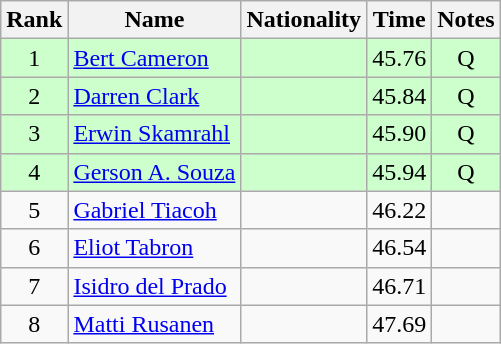<table class="wikitable sortable" style="text-align:center">
<tr>
<th>Rank</th>
<th>Name</th>
<th>Nationality</th>
<th>Time</th>
<th>Notes</th>
</tr>
<tr style="background:#ccffcc;">
<td align="center">1</td>
<td align=left><a href='#'>Bert Cameron</a></td>
<td align=left></td>
<td align="center">45.76</td>
<td>Q</td>
</tr>
<tr style="background:#ccffcc;">
<td align="center">2</td>
<td align=left><a href='#'>Darren Clark</a></td>
<td align=left></td>
<td align="center">45.84</td>
<td>Q</td>
</tr>
<tr style="background:#ccffcc;">
<td align="center">3</td>
<td align=left><a href='#'>Erwin Skamrahl</a></td>
<td align=left></td>
<td align="center">45.90</td>
<td>Q</td>
</tr>
<tr style="background:#ccffcc;">
<td align="center">4</td>
<td align=left><a href='#'>Gerson A. Souza</a></td>
<td align=left></td>
<td align="center">45.94</td>
<td>Q</td>
</tr>
<tr>
<td align="center">5</td>
<td align=left><a href='#'>Gabriel Tiacoh</a></td>
<td align=left></td>
<td align="center">46.22</td>
<td></td>
</tr>
<tr>
<td align="center">6</td>
<td align=left><a href='#'>Eliot Tabron</a></td>
<td align=left></td>
<td align="center">46.54</td>
<td></td>
</tr>
<tr>
<td align="center">7</td>
<td align=left><a href='#'>Isidro del Prado</a></td>
<td align=left></td>
<td align="center">46.71</td>
<td></td>
</tr>
<tr>
<td align="center">8</td>
<td align=left><a href='#'>Matti Rusanen</a></td>
<td align=left></td>
<td align="center">47.69</td>
<td></td>
</tr>
</table>
